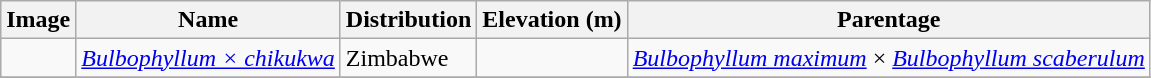<table class="wikitable ">
<tr>
<th>Image</th>
<th>Name</th>
<th>Distribution</th>
<th>Elevation (m)</th>
<th>Parentage</th>
</tr>
<tr>
<td></td>
<td><em><a href='#'>Bulbophyllum × chikukwa</a></em> </td>
<td>Zimbabwe</td>
<td></td>
<td><em><a href='#'>Bulbophyllum  maximum</a></em> × <em><a href='#'>Bulbophyllum  scaberulum</a></em></td>
</tr>
<tr>
</tr>
</table>
